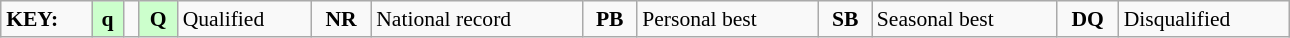<table class="wikitable" style="margin:0.5em auto; font-size:90%;position:relative;" width=68%>
<tr>
<td><strong>KEY:</strong></td>
<td bgcolor=ccffcc align=center><strong>q</strong></td>
<td></td>
<td bgcolor=ccffcc align=center><strong>Q</strong></td>
<td>Qualified</td>
<td align=center><strong>NR</strong></td>
<td>National record</td>
<td align=center><strong>PB</strong></td>
<td>Personal best</td>
<td align=center><strong>SB</strong></td>
<td>Seasonal best</td>
<td align=center><strong>DQ</strong></td>
<td>Disqualified</td>
</tr>
</table>
